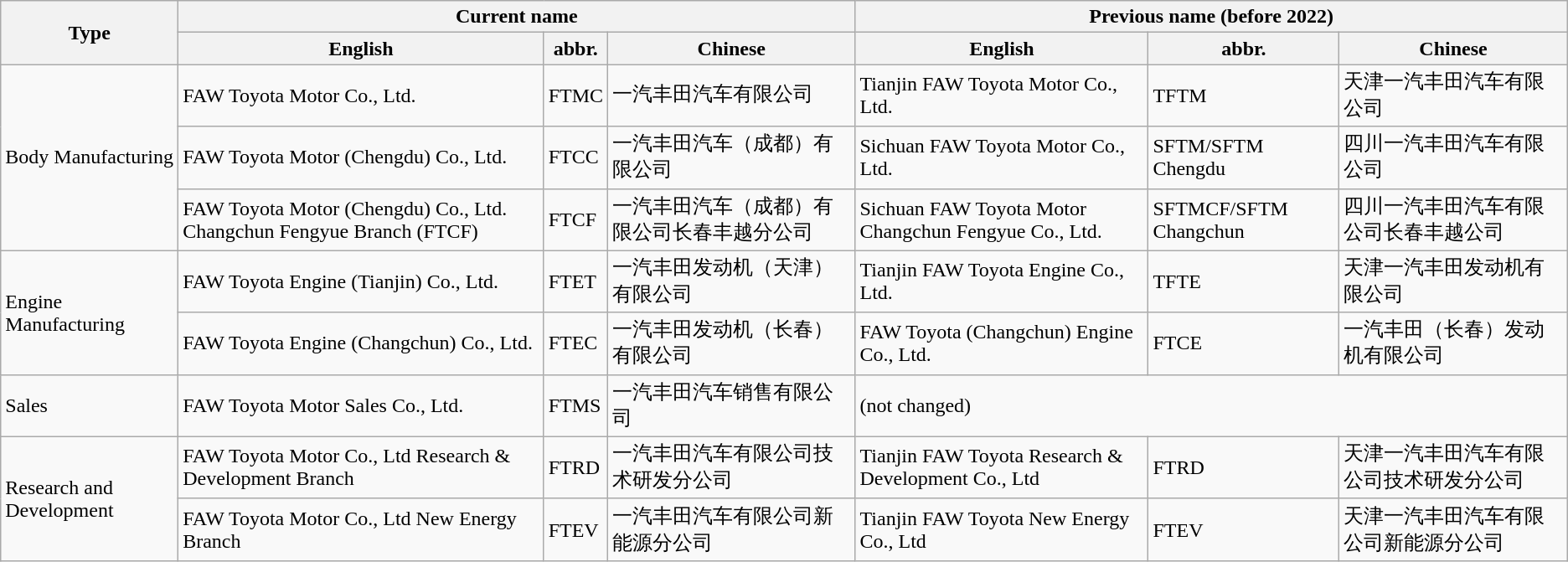<table class="wikitable">
<tr>
<th rowspan="2">Type</th>
<th colspan="3">Current name</th>
<th colspan="3">Previous name (before 2022)</th>
</tr>
<tr>
<th>English</th>
<th>abbr.</th>
<th>Chinese</th>
<th>English</th>
<th>abbr.</th>
<th>Chinese</th>
</tr>
<tr>
<td rowspan="3">Body Manufacturing</td>
<td>FAW Toyota Motor Co., Ltd.</td>
<td>FTMC</td>
<td>一汽丰田汽车有限公司</td>
<td>Tianjin FAW Toyota Motor Co., Ltd.</td>
<td>TFTM</td>
<td>天津一汽丰田汽车有限公司</td>
</tr>
<tr>
<td>FAW Toyota Motor (Chengdu) Co., Ltd.</td>
<td>FTCC</td>
<td>一汽丰田汽车（成都）有限公司</td>
<td>Sichuan FAW Toyota Motor Co., Ltd.</td>
<td>SFTM/SFTM Chengdu</td>
<td>四川一汽丰田汽车有限公司</td>
</tr>
<tr>
<td>FAW Toyota Motor (Chengdu) Co., Ltd. Changchun Fengyue Branch (FTCF)</td>
<td>FTCF</td>
<td>一汽丰田汽车（成都）有限公司长春丰越分公司</td>
<td>Sichuan FAW Toyota Motor Changchun Fengyue Co., Ltd.</td>
<td>SFTMCF/SFTM Changchun</td>
<td>四川一汽丰田汽车有限公司长春丰越公司</td>
</tr>
<tr>
<td rowspan="2">Engine Manufacturing</td>
<td>FAW Toyota Engine (Tianjin) Co., Ltd.</td>
<td>FTET</td>
<td>一汽丰田发动机（天津）有限公司</td>
<td>Tianjin FAW Toyota Engine Co., Ltd.</td>
<td>TFTE</td>
<td>天津一汽丰田发动机有限公司</td>
</tr>
<tr>
<td>FAW Toyota Engine (Changchun) Co., Ltd.</td>
<td>FTEC</td>
<td>一汽丰田发动机（长春）有限公司</td>
<td>FAW Toyota (Changchun) Engine Co., Ltd.</td>
<td>FTCE</td>
<td>一汽丰田（长春）发动机有限公司</td>
</tr>
<tr>
<td>Sales</td>
<td>FAW Toyota Motor Sales Co., Ltd.</td>
<td>FTMS</td>
<td>一汽丰田汽车销售有限公司</td>
<td colspan="3">(not changed)</td>
</tr>
<tr>
<td rowspan="2">Research and Development</td>
<td>FAW Toyota Motor Co., Ltd Research & Development Branch</td>
<td>FTRD</td>
<td>一汽丰田汽车有限公司技术研发分公司</td>
<td>Tianjin FAW Toyota Research & Development Co., Ltd</td>
<td>FTRD</td>
<td>天津一汽丰田汽车有限公司技术研发分公司</td>
</tr>
<tr>
<td>FAW Toyota Motor Co., Ltd New Energy Branch</td>
<td>FTEV</td>
<td>一汽丰田汽车有限公司新能源分公司</td>
<td>Tianjin FAW Toyota New Energy Co., Ltd</td>
<td>FTEV</td>
<td>天津一汽丰田汽车有限公司新能源分公司</td>
</tr>
</table>
